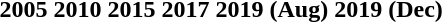<table>
<tr>
<th>2005</th>
<th>2010</th>
<th>2015</th>
<th>2017</th>
<th>2019 (Aug)</th>
<th>2019 (Dec)</th>
</tr>
<tr>
<td></td>
<td></td>
<td></td>
<td></td>
<td></td>
<td></td>
</tr>
</table>
